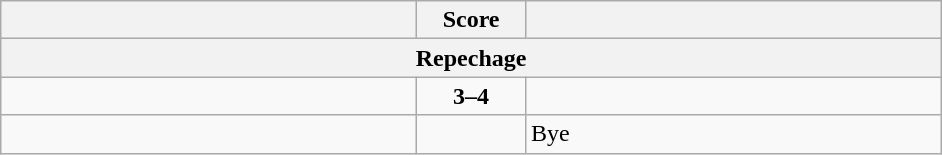<table class="wikitable" style="text-align: left;">
<tr>
<th align="right" width="270"></th>
<th width="65">Score</th>
<th align="left" width="270"></th>
</tr>
<tr>
<th colspan="3">Repechage</th>
</tr>
<tr>
<td></td>
<td align=center><strong>3–4</strong></td>
<td><strong></strong></td>
</tr>
<tr>
<td><strong></strong></td>
<td align=center></td>
<td>Bye</td>
</tr>
</table>
